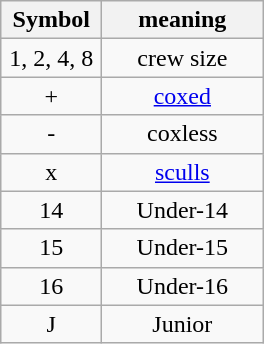<table class="wikitable" style="text-align:center">
<tr>
<th width=60>Symbol</th>
<th width=100>meaning</th>
</tr>
<tr>
<td>1, 2, 4, 8</td>
<td>crew size</td>
</tr>
<tr>
<td>+</td>
<td><a href='#'>coxed</a></td>
</tr>
<tr>
<td>-</td>
<td>coxless</td>
</tr>
<tr>
<td>x</td>
<td><a href='#'>sculls</a></td>
</tr>
<tr>
<td>14</td>
<td>Under-14</td>
</tr>
<tr>
<td>15</td>
<td>Under-15</td>
</tr>
<tr>
<td>16</td>
<td>Under-16</td>
</tr>
<tr>
<td>J</td>
<td>Junior</td>
</tr>
</table>
